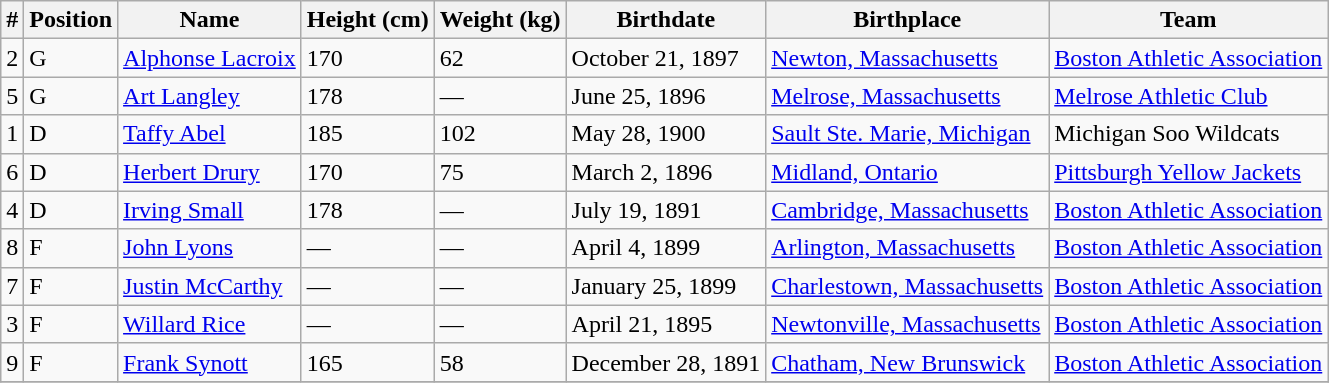<table class="wikitable sortable">
<tr>
<th>#</th>
<th>Position</th>
<th>Name</th>
<th>Height (cm)</th>
<th>Weight (kg)</th>
<th>Birthdate</th>
<th>Birthplace</th>
<th>Team</th>
</tr>
<tr>
<td>2</td>
<td>G</td>
<td><a href='#'>Alphonse Lacroix</a></td>
<td>170</td>
<td>62</td>
<td>October 21, 1897</td>
<td><a href='#'>Newton, Massachusetts</a></td>
<td><a href='#'>Boston Athletic Association</a></td>
</tr>
<tr>
<td>5</td>
<td>G</td>
<td><a href='#'>Art Langley</a></td>
<td>178</td>
<td>—</td>
<td>June 25, 1896</td>
<td> <a href='#'>Melrose, Massachusetts</a></td>
<td><a href='#'>Melrose Athletic Club</a></td>
</tr>
<tr>
<td>1</td>
<td>D</td>
<td><a href='#'>Taffy Abel</a></td>
<td>185</td>
<td>102</td>
<td>May 28, 1900</td>
<td><a href='#'>Sault Ste. Marie, Michigan</a></td>
<td>Michigan Soo Wildcats</td>
</tr>
<tr>
<td>6</td>
<td>D</td>
<td><a href='#'>Herbert Drury</a></td>
<td>170</td>
<td>75</td>
<td>March 2, 1896</td>
<td><a href='#'>Midland, Ontario</a></td>
<td><a href='#'>Pittsburgh Yellow Jackets</a></td>
</tr>
<tr>
<td>4</td>
<td>D</td>
<td><a href='#'>Irving Small</a></td>
<td>178</td>
<td>—</td>
<td>July 19, 1891</td>
<td><a href='#'>Cambridge, Massachusetts</a></td>
<td><a href='#'>Boston Athletic Association</a></td>
</tr>
<tr>
<td>8</td>
<td>F</td>
<td><a href='#'>John Lyons</a></td>
<td>—</td>
<td>—</td>
<td>April 4, 1899</td>
<td><a href='#'>Arlington, Massachusetts</a></td>
<td><a href='#'>Boston Athletic Association</a></td>
</tr>
<tr>
<td>7</td>
<td>F</td>
<td><a href='#'>Justin McCarthy</a></td>
<td>—</td>
<td>—</td>
<td>January 25, 1899</td>
<td><a href='#'>Charlestown, Massachusetts</a></td>
<td><a href='#'>Boston Athletic Association</a></td>
</tr>
<tr>
<td>3</td>
<td>F</td>
<td><a href='#'>Willard Rice</a></td>
<td>—</td>
<td>—</td>
<td>April 21, 1895</td>
<td><a href='#'>Newtonville, Massachusetts</a></td>
<td><a href='#'>Boston Athletic Association</a></td>
</tr>
<tr>
<td>9</td>
<td>F</td>
<td><a href='#'>Frank Synott</a></td>
<td>165</td>
<td>58</td>
<td>December 28, 1891</td>
<td><a href='#'>Chatham, New Brunswick</a></td>
<td><a href='#'>Boston Athletic Association</a></td>
</tr>
<tr>
</tr>
</table>
